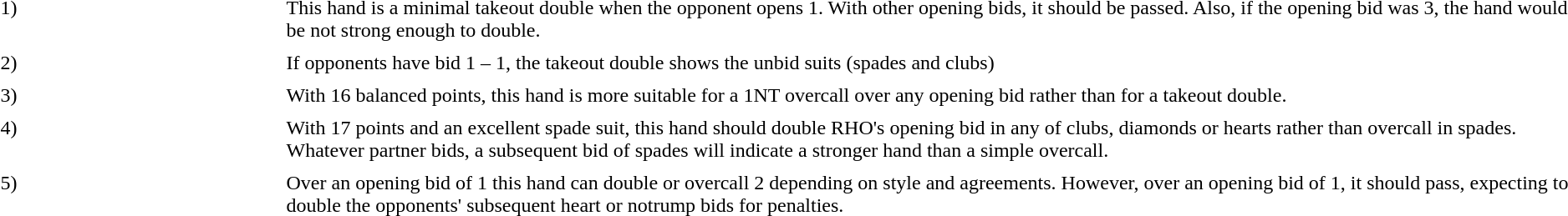<table border="0" cellpadding="3">
<tr>
<td width="220" valign="top">1) </td>
<td>This hand is a minimal takeout double when the opponent opens 1. With other opening bids, it should be passed. Also, if the opening bid was 3, the hand would be not strong enough to double.</td>
</tr>
<tr>
<td width="220" valign="top">2) </td>
<td>If opponents have bid 1 – 1, the takeout double shows the unbid suits (spades and clubs)</td>
</tr>
<tr>
<td width="220" valign="top">3) </td>
<td>With 16 balanced points, this hand is more suitable for a 1NT overcall over any opening bid rather than for a takeout double.</td>
</tr>
<tr>
<td width="220" valign="top">4) </td>
<td>With 17 points and an excellent spade suit, this hand should double RHO's opening bid in any of clubs, diamonds or hearts rather than overcall in spades. Whatever partner bids, a subsequent bid of spades will indicate a stronger hand than a simple overcall.</td>
</tr>
<tr>
<td width="220" valign="top">5) </td>
<td>Over an opening bid of 1 this hand can double or overcall 2 depending on style and agreements. However, over an opening bid of 1, it should pass, expecting to double the opponents' subsequent heart or notrump bids for penalties.</td>
</tr>
</table>
